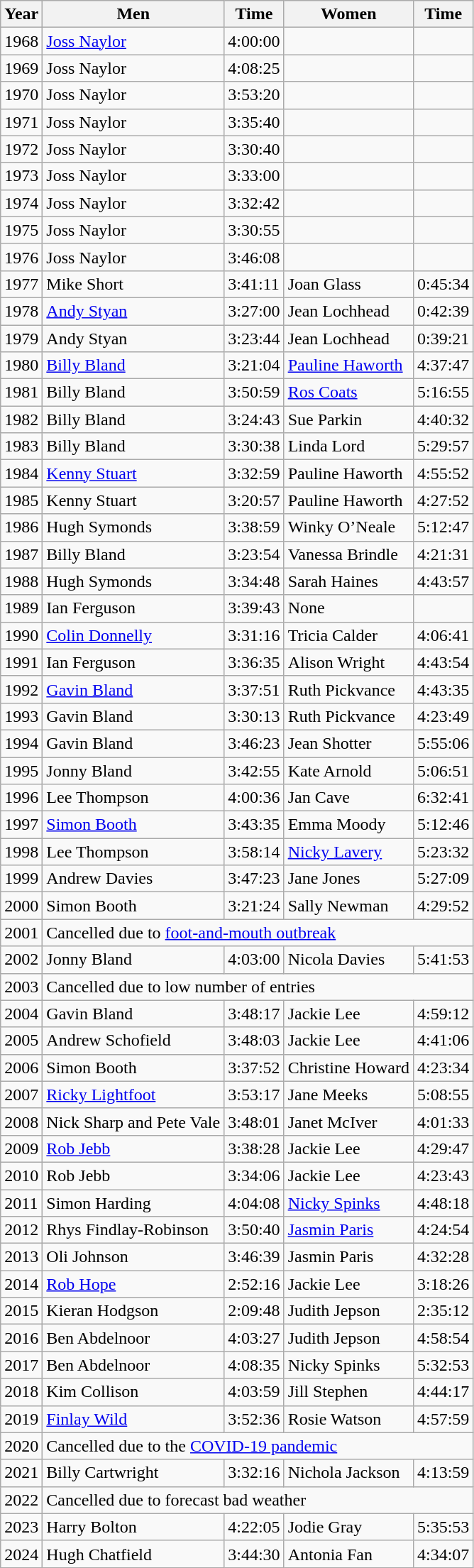<table class="wikitable sortable">
<tr>
<th>Year</th>
<th>Men</th>
<th>Time</th>
<th>Women</th>
<th>Time</th>
</tr>
<tr>
<td>1968</td>
<td><a href='#'>Joss Naylor</a></td>
<td>4:00:00</td>
<td></td>
<td></td>
</tr>
<tr>
<td>1969</td>
<td>Joss Naylor</td>
<td>4:08:25</td>
<td></td>
<td></td>
</tr>
<tr>
<td>1970</td>
<td>Joss Naylor</td>
<td>3:53:20</td>
<td></td>
<td></td>
</tr>
<tr>
<td>1971</td>
<td>Joss Naylor</td>
<td>3:35:40</td>
<td></td>
<td></td>
</tr>
<tr>
<td>1972</td>
<td>Joss Naylor</td>
<td>3:30:40</td>
<td></td>
<td></td>
</tr>
<tr>
<td>1973</td>
<td>Joss Naylor</td>
<td>3:33:00</td>
<td></td>
<td></td>
</tr>
<tr>
<td>1974</td>
<td>Joss Naylor</td>
<td>3:32:42</td>
<td></td>
<td></td>
</tr>
<tr>
<td>1975</td>
<td>Joss Naylor</td>
<td>3:30:55</td>
<td></td>
<td></td>
</tr>
<tr>
<td>1976</td>
<td>Joss Naylor</td>
<td>3:46:08</td>
<td></td>
<td></td>
</tr>
<tr>
<td>1977</td>
<td>Mike Short</td>
<td>3:41:11</td>
<td>Joan Glass</td>
<td>0:45:34</td>
</tr>
<tr>
<td>1978</td>
<td><a href='#'>Andy Styan</a></td>
<td>3:27:00</td>
<td>Jean Lochhead</td>
<td>0:42:39</td>
</tr>
<tr>
<td>1979</td>
<td>Andy Styan</td>
<td>3:23:44</td>
<td>Jean Lochhead</td>
<td>0:39:21</td>
</tr>
<tr>
<td>1980</td>
<td><a href='#'>Billy Bland</a></td>
<td>3:21:04</td>
<td><a href='#'>Pauline Haworth</a></td>
<td>4:37:47</td>
</tr>
<tr>
<td>1981</td>
<td>Billy Bland</td>
<td>3:50:59</td>
<td><a href='#'>Ros Coats</a></td>
<td>5:16:55</td>
</tr>
<tr>
<td>1982</td>
<td>Billy Bland</td>
<td>3:24:43</td>
<td>Sue Parkin</td>
<td>4:40:32</td>
</tr>
<tr>
<td>1983</td>
<td>Billy Bland</td>
<td>3:30:38</td>
<td>Linda Lord</td>
<td>5:29:57</td>
</tr>
<tr>
<td>1984</td>
<td><a href='#'>Kenny Stuart</a></td>
<td>3:32:59</td>
<td>Pauline Haworth</td>
<td>4:55:52</td>
</tr>
<tr>
<td>1985</td>
<td>Kenny Stuart</td>
<td>3:20:57</td>
<td>Pauline Haworth</td>
<td>4:27:52</td>
</tr>
<tr>
<td>1986</td>
<td>Hugh Symonds</td>
<td>3:38:59</td>
<td>Winky O’Neale</td>
<td>5:12:47</td>
</tr>
<tr>
<td>1987</td>
<td>Billy Bland</td>
<td>3:23:54</td>
<td>Vanessa Brindle</td>
<td>4:21:31</td>
</tr>
<tr>
<td>1988</td>
<td>Hugh Symonds</td>
<td>3:34:48</td>
<td>Sarah Haines</td>
<td>4:43:57</td>
</tr>
<tr>
<td>1989</td>
<td>Ian Ferguson</td>
<td>3:39:43</td>
<td>None</td>
<td></td>
</tr>
<tr>
<td>1990</td>
<td><a href='#'>Colin Donnelly</a></td>
<td>3:31:16</td>
<td>Tricia Calder</td>
<td>4:06:41</td>
</tr>
<tr>
<td>1991</td>
<td>Ian Ferguson</td>
<td>3:36:35</td>
<td>Alison Wright</td>
<td>4:43:54</td>
</tr>
<tr>
<td>1992</td>
<td><a href='#'>Gavin Bland</a></td>
<td>3:37:51</td>
<td>Ruth Pickvance</td>
<td>4:43:35</td>
</tr>
<tr>
<td>1993</td>
<td>Gavin Bland</td>
<td>3:30:13</td>
<td>Ruth Pickvance</td>
<td>4:23:49</td>
</tr>
<tr>
<td>1994</td>
<td>Gavin Bland</td>
<td>3:46:23</td>
<td>Jean Shotter</td>
<td>5:55:06</td>
</tr>
<tr>
<td>1995</td>
<td>Jonny Bland</td>
<td>3:42:55</td>
<td>Kate Arnold</td>
<td>5:06:51</td>
</tr>
<tr>
<td>1996</td>
<td>Lee Thompson</td>
<td>4:00:36</td>
<td>Jan Cave</td>
<td>6:32:41</td>
</tr>
<tr>
<td>1997</td>
<td><a href='#'>Simon Booth</a></td>
<td>3:43:35</td>
<td>Emma Moody</td>
<td>5:12:46</td>
</tr>
<tr>
<td>1998</td>
<td>Lee Thompson</td>
<td>3:58:14</td>
<td><a href='#'>Nicky Lavery</a></td>
<td>5:23:32</td>
</tr>
<tr>
<td>1999</td>
<td>Andrew Davies</td>
<td>3:47:23</td>
<td>Jane Jones</td>
<td>5:27:09</td>
</tr>
<tr>
<td>2000</td>
<td>Simon Booth</td>
<td>3:21:24</td>
<td>Sally Newman</td>
<td>4:29:52</td>
</tr>
<tr>
<td>2001</td>
<td colspan="4">Cancelled due to <a href='#'>foot-and-mouth outbreak</a></td>
</tr>
<tr>
<td>2002</td>
<td>Jonny Bland</td>
<td>4:03:00</td>
<td>Nicola Davies</td>
<td>5:41:53</td>
</tr>
<tr>
<td>2003</td>
<td colspan="4">Cancelled due to low number of entries</td>
</tr>
<tr>
<td>2004</td>
<td>Gavin Bland</td>
<td>3:48:17</td>
<td>Jackie Lee</td>
<td>4:59:12</td>
</tr>
<tr>
<td>2005</td>
<td>Andrew Schofield</td>
<td>3:48:03</td>
<td>Jackie Lee</td>
<td>4:41:06</td>
</tr>
<tr>
<td>2006</td>
<td>Simon Booth</td>
<td>3:37:52</td>
<td>Christine Howard</td>
<td>4:23:34</td>
</tr>
<tr>
<td>2007</td>
<td><a href='#'>Ricky Lightfoot</a></td>
<td>3:53:17</td>
<td>Jane Meeks</td>
<td>5:08:55</td>
</tr>
<tr>
<td>2008</td>
<td>Nick Sharp and Pete Vale</td>
<td>3:48:01</td>
<td>Janet McIver</td>
<td>4:01:33</td>
</tr>
<tr>
<td>2009</td>
<td><a href='#'>Rob Jebb</a></td>
<td>3:38:28</td>
<td>Jackie Lee</td>
<td>4:29:47</td>
</tr>
<tr>
<td>2010</td>
<td>Rob Jebb</td>
<td>3:34:06</td>
<td>Jackie Lee</td>
<td>4:23:43</td>
</tr>
<tr>
<td>2011</td>
<td>Simon Harding</td>
<td>4:04:08</td>
<td><a href='#'>Nicky Spinks</a></td>
<td>4:48:18</td>
</tr>
<tr>
<td>2012</td>
<td>Rhys Findlay-Robinson</td>
<td>3:50:40</td>
<td><a href='#'>Jasmin Paris</a></td>
<td>4:24:54</td>
</tr>
<tr>
<td>2013</td>
<td>Oli Johnson</td>
<td>3:46:39</td>
<td>Jasmin Paris</td>
<td>4:32:28</td>
</tr>
<tr>
<td>2014</td>
<td><a href='#'>Rob Hope</a></td>
<td>2:52:16</td>
<td>Jackie Lee</td>
<td>3:18:26</td>
</tr>
<tr>
<td>2015</td>
<td>Kieran Hodgson</td>
<td>2:09:48</td>
<td>Judith Jepson</td>
<td>2:35:12</td>
</tr>
<tr>
<td>2016</td>
<td>Ben Abdelnoor</td>
<td>4:03:27</td>
<td>Judith Jepson</td>
<td>4:58:54</td>
</tr>
<tr>
<td>2017</td>
<td>Ben Abdelnoor</td>
<td>4:08:35</td>
<td>Nicky Spinks</td>
<td>5:32:53</td>
</tr>
<tr>
<td>2018</td>
<td>Kim Collison</td>
<td>4:03:59</td>
<td>Jill Stephen</td>
<td>4:44:17</td>
</tr>
<tr>
<td>2019</td>
<td><a href='#'>Finlay Wild</a></td>
<td>3:52:36</td>
<td>Rosie Watson</td>
<td>4:57:59</td>
</tr>
<tr>
<td>2020</td>
<td colspan="4">Cancelled due to the <a href='#'>COVID-19 pandemic</a></td>
</tr>
<tr>
<td>2021</td>
<td>Billy Cartwright</td>
<td>3:32:16</td>
<td>Nichola Jackson</td>
<td>4:13:59</td>
</tr>
<tr>
<td>2022</td>
<td colspan="4">Cancelled due to forecast bad weather</td>
</tr>
<tr>
<td>2023</td>
<td>Harry Bolton</td>
<td>4:22:05</td>
<td>Jodie Gray</td>
<td>5:35:53</td>
</tr>
<tr>
<td>2024</td>
<td>Hugh Chatfield</td>
<td>3:44:30</td>
<td>Antonia Fan</td>
<td>4:34:07</td>
</tr>
</table>
